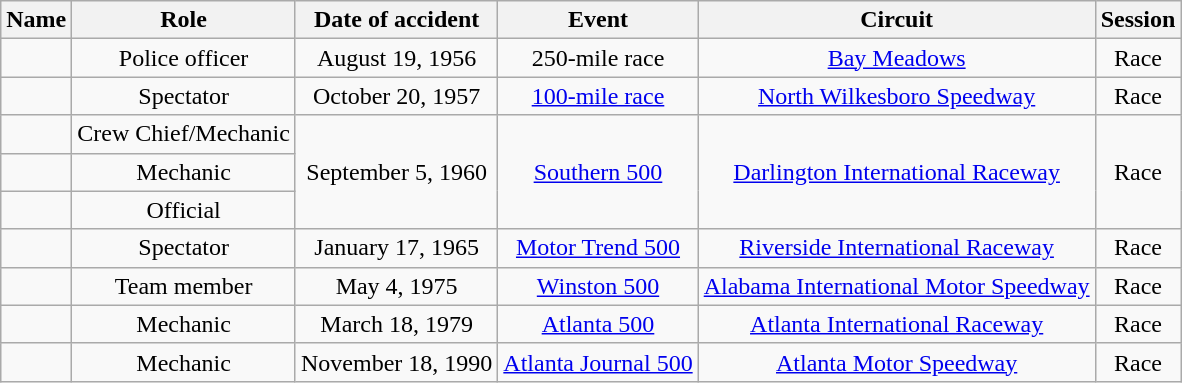<table class="wikitable sortable" style="text-align:center">
<tr>
<th>Name</th>
<th>Role</th>
<th>Date of accident</th>
<th>Event</th>
<th>Circuit</th>
<th>Session</th>
</tr>
<tr>
<td align="left"></td>
<td>Police officer</td>
<td>August 19, 1956</td>
<td>250-mile race</td>
<td><a href='#'>Bay Meadows</a></td>
<td>Race</td>
</tr>
<tr>
<td align="left"></td>
<td>Spectator</td>
<td>October 20, 1957</td>
<td><a href='#'>100-mile race</a></td>
<td><a href='#'>North Wilkesboro Speedway</a></td>
<td>Race</td>
</tr>
<tr>
<td align="left"></td>
<td>Crew Chief/Mechanic</td>
<td rowspan=3>September 5, 1960</td>
<td rowspan=3><a href='#'>Southern 500</a></td>
<td rowspan=3><a href='#'>Darlington International Raceway</a></td>
<td rowspan=3>Race</td>
</tr>
<tr>
<td align="left"></td>
<td>Mechanic</td>
</tr>
<tr>
<td align="left"></td>
<td>Official</td>
</tr>
<tr>
<td align="left"></td>
<td>Spectator</td>
<td>January 17, 1965</td>
<td><a href='#'>Motor Trend 500</a></td>
<td><a href='#'>Riverside International Raceway</a></td>
<td>Race</td>
</tr>
<tr>
<td align="left"></td>
<td>Team member</td>
<td>May 4, 1975</td>
<td><a href='#'>Winston 500</a></td>
<td><a href='#'>Alabama International Motor Speedway</a></td>
<td>Race</td>
</tr>
<tr>
<td align="left"></td>
<td>Mechanic</td>
<td>March 18, 1979</td>
<td><a href='#'>Atlanta 500</a></td>
<td><a href='#'>Atlanta International Raceway</a></td>
<td>Race</td>
</tr>
<tr>
<td align="left"></td>
<td>Mechanic</td>
<td>November 18, 1990</td>
<td><a href='#'>Atlanta Journal 500</a></td>
<td><a href='#'>Atlanta Motor Speedway</a></td>
<td>Race</td>
</tr>
</table>
